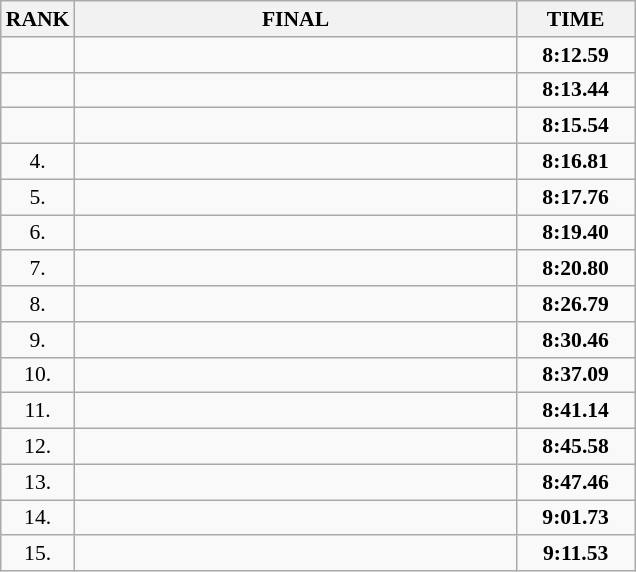<table class="wikitable" style="border-collapse: collapse; font-size: 90%;">
<tr>
<th>RANK</th>
<th style="width: 20em">FINAL</th>
<th style="width: 5em">TIME</th>
</tr>
<tr>
<td align="center"></td>
<td></td>
<td align="center"><strong>8:12.59</strong></td>
</tr>
<tr>
<td align="center"></td>
<td></td>
<td align="center"><strong>8:13.44</strong></td>
</tr>
<tr>
<td align="center"></td>
<td></td>
<td align="center"><strong>8:15.54</strong></td>
</tr>
<tr>
<td align="center">4.</td>
<td></td>
<td align="center"><strong>8:16.81</strong></td>
</tr>
<tr>
<td align="center">5.</td>
<td></td>
<td align="center"><strong>8:17.76</strong></td>
</tr>
<tr>
<td align="center">6.</td>
<td></td>
<td align="center"><strong>8:19.40</strong></td>
</tr>
<tr>
<td align="center">7.</td>
<td></td>
<td align="center"><strong>8:20.80</strong></td>
</tr>
<tr>
<td align="center">8.</td>
<td></td>
<td align="center"><strong>8:26.79</strong></td>
</tr>
<tr>
<td align="center">9.</td>
<td></td>
<td align="center"><strong>8:30.46</strong></td>
</tr>
<tr>
<td align="center">10.</td>
<td></td>
<td align="center"><strong>8:37.09</strong></td>
</tr>
<tr>
<td align="center">11.</td>
<td></td>
<td align="center"><strong>8:41.14</strong></td>
</tr>
<tr>
<td align="center">12.</td>
<td></td>
<td align="center"><strong>8:45.58</strong></td>
</tr>
<tr>
<td align="center">13.</td>
<td></td>
<td align="center"><strong>8:47.46</strong></td>
</tr>
<tr>
<td align="center">14.</td>
<td></td>
<td align="center"><strong>9:01.73</strong></td>
</tr>
<tr>
<td align="center">15.</td>
<td></td>
<td align="center"><strong>9:11.53</strong></td>
</tr>
</table>
